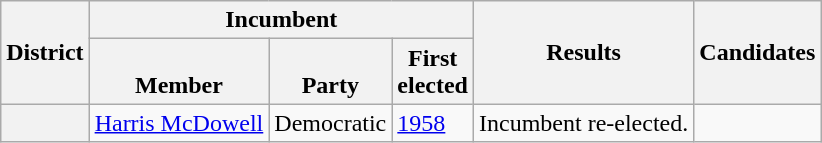<table class="wikitable sortable">
<tr>
<th rowspan=2>District</th>
<th colspan=3>Incumbent</th>
<th rowspan=2>Results</th>
<th rowspan=2 class="unsortable">Candidates</th>
</tr>
<tr valign=bottom>
<th>Member</th>
<th>Party</th>
<th>First<br>elected</th>
</tr>
<tr>
<th></th>
<td><a href='#'>Harris McDowell</a></td>
<td>Democratic</td>
<td><a href='#'>1958</a></td>
<td>Incumbent re-elected.</td>
<td nowrap></td>
</tr>
</table>
